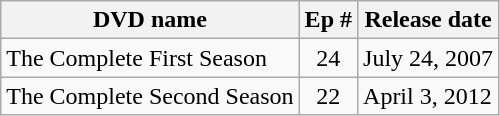<table class="wikitable">
<tr>
<th>DVD name</th>
<th>Ep #</th>
<th>Release date</th>
</tr>
<tr>
<td>The Complete First Season</td>
<td align="center">24</td>
<td>July 24, 2007</td>
</tr>
<tr>
<td>The Complete Second Season</td>
<td align="center">22</td>
<td>April 3, 2012</td>
</tr>
</table>
